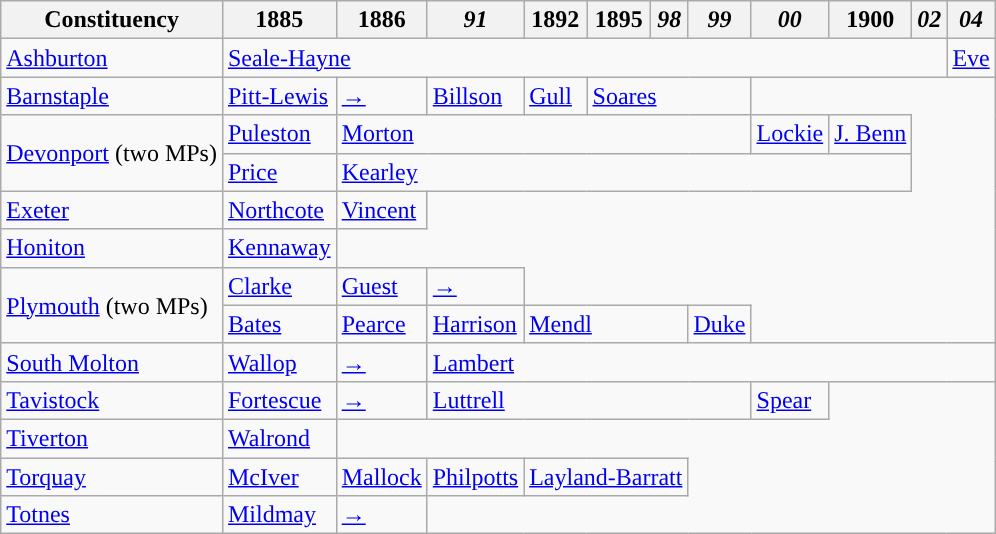<table class="wikitable">
<tr>
<th>Constituency</th>
<th>1885</th>
<th>1886</th>
<th><em>91</em></th>
<th>1892</th>
<th>1895</th>
<th><em>98</em></th>
<th><em>99</em></th>
<th><em>00</em></th>
<th>1900</th>
<th><em>02</em></th>
<th><em>04</em></th>
</tr>
<tr>
<td><a href='#'>Ashburton</a></td>
<td colspan="10"><a href='#'>Seale-Hayne</a></td>
<td><a href='#'>Eve</a></td>
</tr>
<tr>
<td><a href='#'>Barnstaple</a></td>
<td><a href='#'>Pitt-Lewis</a></td>
<td><a href='#'>→</a></td>
<td><a href='#'>Billson</a></td>
<td><a href='#'>Gull</a></td>
<td colspan="3"><a href='#'>Soares</a></td>
</tr>
<tr>
<td rowspan="2"><a href='#'>Devonport</a> (two MPs)</td>
<td><a href='#'>Puleston</a></td>
<td colspan="6"><a href='#'>Morton</a></td>
<td><a href='#'>Lockie</a></td>
<td><a href='#'>J. Benn</a></td>
</tr>
<tr>
<td><a href='#'>Price</a></td>
<td colspan="8"><a href='#'>Kearley</a></td>
</tr>
<tr>
<td><a href='#'>Exeter</a></td>
<td><a href='#'>Northcote</a></td>
<td><a href='#'>Vincent</a></td>
</tr>
<tr>
<td><a href='#'>Honiton</a></td>
<td><a href='#'>Kennaway</a></td>
</tr>
<tr>
<td rowspan="2"><a href='#'>Plymouth</a> (two MPs)</td>
<td><a href='#'>Clarke</a></td>
<td><a href='#'>Guest</a></td>
<td><a href='#'>→</a></td>
</tr>
<tr>
<td><a href='#'>Bates</a></td>
<td><a href='#'>Pearce</a></td>
<td><a href='#'>Harrison</a></td>
<td colspan="3"><a href='#'>Mendl</a></td>
<td><a href='#'>Duke</a></td>
</tr>
<tr>
<td><a href='#'>South Molton</a></td>
<td><a href='#'>Wallop</a></td>
<td><a href='#'>→</a></td>
<td colspan="9"><a href='#'>Lambert</a></td>
</tr>
<tr>
<td><a href='#'>Tavistock</a></td>
<td><a href='#'>Fortescue</a></td>
<td><a href='#'>→</a></td>
<td colspan="5"><a href='#'>Luttrell</a></td>
<td><a href='#'>Spear</a></td>
</tr>
<tr>
<td><a href='#'>Tiverton</a></td>
<td><a href='#'>Walrond</a></td>
</tr>
<tr>
<td><a href='#'>Torquay</a></td>
<td><a href='#'>McIver</a></td>
<td><a href='#'>Mallock</a></td>
<td><a href='#'>Philpotts</a></td>
<td colspan="3"><a href='#'>Layland-Barratt</a></td>
</tr>
<tr>
<td><a href='#'>Totnes</a></td>
<td><a href='#'>Mildmay</a></td>
<td><a href='#'>→</a></td>
</tr>
</table>
